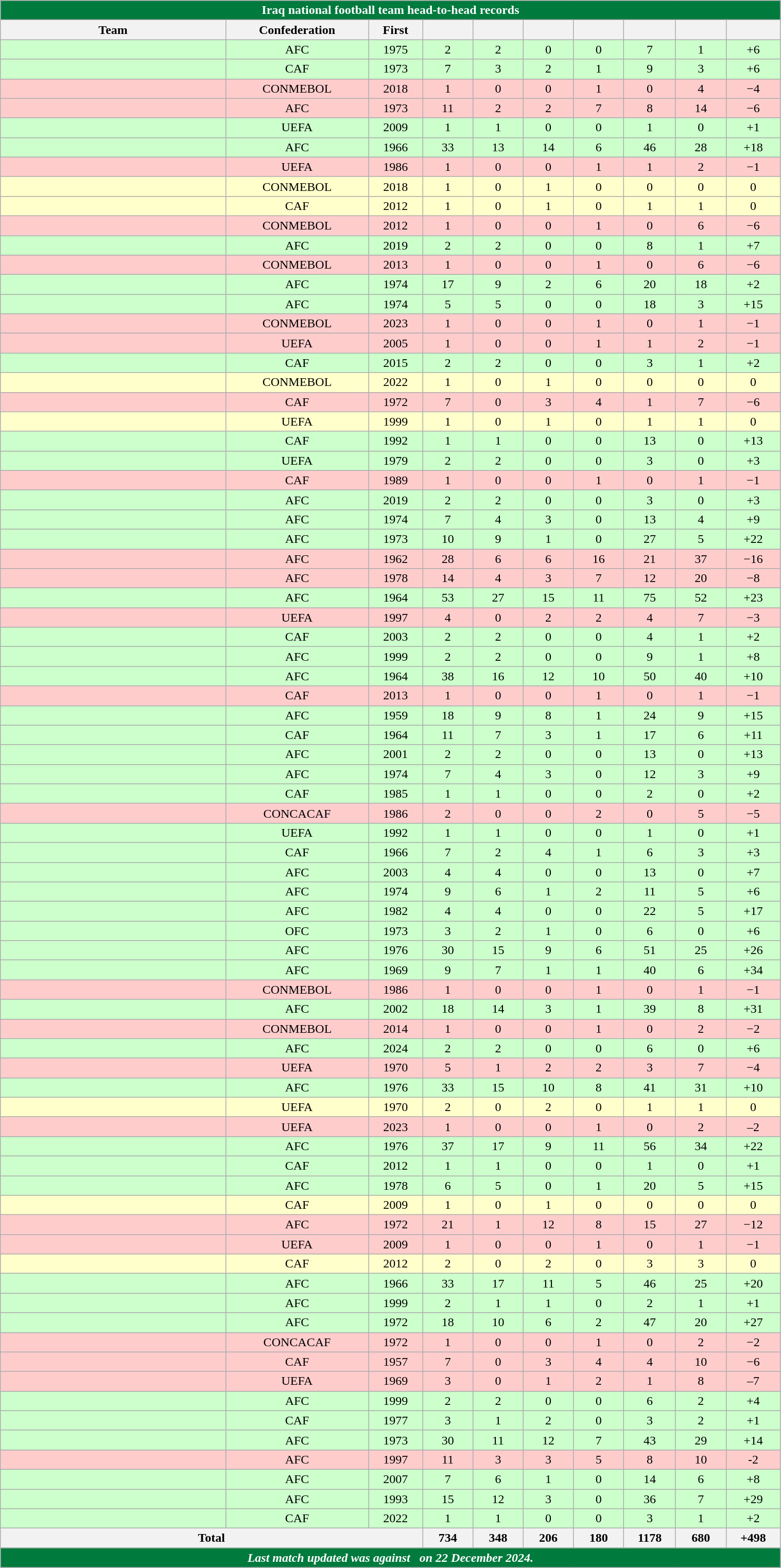<table class="wikitable sortable " style="text-align:center; width:80%">
<tr>
<th colspan="10" style="background:#007A3D; color:#FFFFFF;">Iraq national football team head-to-head records</th>
</tr>
<tr>
<th width=160>Team</th>
<th width=12>Confederation</th>
<th width=20>First</th>
<th width=30></th>
<th width=30></th>
<th width=30></th>
<th width=30></th>
<th width=30></th>
<th width=30></th>
<th width=30></th>
</tr>
<tr bgcolor=#CCFFCC>
<td style="text-align:left;"></td>
<td>AFC</td>
<td>1975</td>
<td>2</td>
<td>2</td>
<td>0</td>
<td>0</td>
<td>7</td>
<td>1</td>
<td>+6</td>
</tr>
<tr bgcolor=#CCFFCC>
<td style="text-align:left;"></td>
<td>CAF</td>
<td>1973</td>
<td>7</td>
<td>3</td>
<td>2</td>
<td>1</td>
<td>9</td>
<td>3</td>
<td>+6</td>
</tr>
<tr bgcolor=#FFCCCC>
<td style="text-align:left;"></td>
<td>CONMEBOL</td>
<td>2018</td>
<td>1</td>
<td>0</td>
<td>0</td>
<td>1</td>
<td>0</td>
<td>4</td>
<td>−4</td>
</tr>
<tr bgcolor=#FFCCCC>
<td style="text-align:left;"></td>
<td>AFC</td>
<td>1973</td>
<td>11</td>
<td>2</td>
<td>2</td>
<td>7</td>
<td>8</td>
<td>14</td>
<td>−6</td>
</tr>
<tr bgcolor=#CCFFCC>
<td style="text-align:left;"></td>
<td>UEFA</td>
<td>2009</td>
<td>1</td>
<td>1</td>
<td>0</td>
<td>0</td>
<td>1</td>
<td>0</td>
<td>+1</td>
</tr>
<tr bgcolor=#CCFFCC>
<td style="text-align:left;"></td>
<td>AFC</td>
<td>1966</td>
<td>33</td>
<td>13</td>
<td>14</td>
<td>6</td>
<td>46</td>
<td>28</td>
<td>+18</td>
</tr>
<tr bgcolor=#FFCCCC>
<td style="text-align:left;"></td>
<td>UEFA</td>
<td>1986</td>
<td>1</td>
<td>0</td>
<td>0</td>
<td>1</td>
<td>1</td>
<td>2</td>
<td>−1</td>
</tr>
<tr bgcolor=#FFFFCC>
<td style="text-align:left;"></td>
<td>CONMEBOL</td>
<td>2018</td>
<td>1</td>
<td>0</td>
<td>1</td>
<td>0</td>
<td>0</td>
<td>0</td>
<td>0</td>
</tr>
<tr bgcolor=#FFFFCC>
<td style="text-align:left;"></td>
<td>CAF</td>
<td>2012</td>
<td>1</td>
<td>0</td>
<td>1</td>
<td>0</td>
<td>1</td>
<td>1</td>
<td>0</td>
</tr>
<tr bgcolor=#FFCCCC>
<td style="text-align:left;"></td>
<td>CONMEBOL</td>
<td>2012</td>
<td>1</td>
<td>0</td>
<td>0</td>
<td>1</td>
<td>0</td>
<td>6</td>
<td>−6</td>
</tr>
<tr bgcolor=#CCFFCC>
<td style="text-align:left;"></td>
<td>AFC</td>
<td>2019</td>
<td>2</td>
<td>2</td>
<td>0</td>
<td>0</td>
<td>8</td>
<td>1</td>
<td>+7</td>
</tr>
<tr bgcolor=#FFCCCC>
<td style="text-align:left;"></td>
<td>CONMEBOL</td>
<td>2013</td>
<td>1</td>
<td>0</td>
<td>0</td>
<td>1</td>
<td>0</td>
<td>6</td>
<td>−6</td>
</tr>
<tr bgcolor=#CCFFCC>
<td style="text-align:left;"></td>
<td>AFC</td>
<td>1974</td>
<td>17</td>
<td>9</td>
<td>2</td>
<td>6</td>
<td>20</td>
<td>18</td>
<td>+2</td>
</tr>
<tr bgcolor=#CCFFCC>
<td style="text-align:left;"></td>
<td>AFC</td>
<td>1974</td>
<td>5</td>
<td>5</td>
<td>0</td>
<td>0</td>
<td>18</td>
<td>3</td>
<td>+15</td>
</tr>
<tr bgcolor=#FFCCCC>
<td style="text-align:left;"></td>
<td>CONMEBOL</td>
<td>2023</td>
<td>1</td>
<td>0</td>
<td>0</td>
<td>1</td>
<td>0</td>
<td>1</td>
<td>−1</td>
</tr>
<tr bgcolor=#FFCCCC>
<td style="text-align:left;"></td>
<td>UEFA</td>
<td>2005</td>
<td>1</td>
<td>0</td>
<td>0</td>
<td>1</td>
<td>1</td>
<td>2</td>
<td>−1</td>
</tr>
<tr bgcolor=#CCFFCC>
<td style="text-align:left;"></td>
<td>CAF</td>
<td>2015</td>
<td>2</td>
<td>2</td>
<td>0</td>
<td>0</td>
<td>3</td>
<td>1</td>
<td>+2</td>
</tr>
<tr bgcolor=#FFFFCC>
<td style="text-align:left;"></td>
<td>CONMEBOL</td>
<td>2022</td>
<td>1</td>
<td>0</td>
<td>1</td>
<td>0</td>
<td>0</td>
<td>0</td>
<td>0</td>
</tr>
<tr bgcolor=#FFCCCC>
<td style="text-align:left;"></td>
<td>CAF</td>
<td>1972</td>
<td>7</td>
<td>0</td>
<td>3</td>
<td>4</td>
<td>1</td>
<td>7</td>
<td>−6</td>
</tr>
<tr bgcolor=#FFFFCC>
<td style="text-align:left;"></td>
<td>UEFA</td>
<td>1999</td>
<td>1</td>
<td>0</td>
<td>1</td>
<td>0</td>
<td>1</td>
<td>1</td>
<td>0</td>
</tr>
<tr bgcolor=#CCFFCC>
<td style="text-align:left;"></td>
<td>CAF</td>
<td>1992</td>
<td>1</td>
<td>1</td>
<td>0</td>
<td>0</td>
<td>13</td>
<td>0</td>
<td>+13</td>
</tr>
<tr bgcolor=#CCFFCC>
<td style="text-align:left;"></td>
<td>UEFA</td>
<td>1979</td>
<td>2</td>
<td>2</td>
<td>0</td>
<td>0</td>
<td>3</td>
<td>0</td>
<td>+3</td>
</tr>
<tr bgcolor=#FFCCCC>
<td style="text-align:left;"></td>
<td>CAF</td>
<td>1989</td>
<td>1</td>
<td>0</td>
<td>0</td>
<td>1</td>
<td>0</td>
<td>1</td>
<td>−1</td>
</tr>
<tr bgcolor=#CCFFCC>
<td style="text-align:left;"></td>
<td>AFC</td>
<td>2019</td>
<td>2</td>
<td>2</td>
<td>0</td>
<td>0</td>
<td>3</td>
<td>0</td>
<td>+3</td>
</tr>
<tr bgcolor=#CCFFCC>
<td style="text-align:left;"></td>
<td>AFC</td>
<td>1974</td>
<td>7</td>
<td>4</td>
<td>3</td>
<td>0</td>
<td>13</td>
<td>4</td>
<td>+9</td>
</tr>
<tr bgcolor=#CCFFCC>
<td style="text-align:left;"></td>
<td>AFC</td>
<td>1973</td>
<td>10</td>
<td>9</td>
<td>1</td>
<td>0</td>
<td>27</td>
<td>5</td>
<td>+22</td>
</tr>
<tr bgcolor=#FFCCCC>
<td style="text-align:left;"></td>
<td>AFC</td>
<td>1962</td>
<td>28</td>
<td>6</td>
<td>6</td>
<td>16</td>
<td>21</td>
<td>37</td>
<td>−16</td>
</tr>
<tr bgcolor=#FFCCCC>
<td style="text-align:left;"></td>
<td>AFC</td>
<td>1978</td>
<td>14</td>
<td>4</td>
<td>3</td>
<td>7</td>
<td>12</td>
<td>20</td>
<td>−8</td>
</tr>
<tr bgcolor=#CCFFCC>
<td style="text-align:left;"></td>
<td>AFC</td>
<td>1964</td>
<td>53</td>
<td>27</td>
<td>15</td>
<td>11</td>
<td>75</td>
<td>52</td>
<td>+23</td>
</tr>
<tr bgcolor=#FFCCCC>
<td style="text-align:left;"></td>
<td>UEFA</td>
<td>1997</td>
<td>4</td>
<td>0</td>
<td>2</td>
<td>2</td>
<td>4</td>
<td>7</td>
<td>−3</td>
</tr>
<tr bgcolor=#CCFFCC>
<td style="text-align:left;"></td>
<td>CAF</td>
<td>2003</td>
<td>2</td>
<td>2</td>
<td>0</td>
<td>0</td>
<td>4</td>
<td>1</td>
<td>+2</td>
</tr>
<tr bgcolor=#CCFFCC>
<td style="text-align:left;"></td>
<td>AFC</td>
<td>1999</td>
<td>2</td>
<td>2</td>
<td>0</td>
<td>0</td>
<td>9</td>
<td>1</td>
<td>+8</td>
</tr>
<tr bgcolor=#CCFFCC>
<td style="text-align:left;"></td>
<td>AFC</td>
<td>1964</td>
<td>38</td>
<td>16</td>
<td>12</td>
<td>10</td>
<td>50</td>
<td>40</td>
<td>+10</td>
</tr>
<tr bgcolor=#FFCCCC>
<td style="text-align:left;"></td>
<td>CAF</td>
<td>2013</td>
<td>1</td>
<td>0</td>
<td>0</td>
<td>1</td>
<td>0</td>
<td>1</td>
<td>−1</td>
</tr>
<tr bgcolor=#CCFFCC>
<td style="text-align:left;"></td>
<td>AFC</td>
<td>1959</td>
<td>18</td>
<td>9</td>
<td>8</td>
<td>1</td>
<td>24</td>
<td>9</td>
<td>+15</td>
</tr>
<tr bgcolor=#CCFFCC>
<td style="text-align:left;"></td>
<td>CAF</td>
<td>1964</td>
<td>11</td>
<td>7</td>
<td>3</td>
<td>1</td>
<td>17</td>
<td>6</td>
<td>+11</td>
</tr>
<tr bgcolor=#CCFFCC>
<td style="text-align:left;"></td>
<td>AFC</td>
<td>2001</td>
<td>2</td>
<td>2</td>
<td>0</td>
<td>0</td>
<td>13</td>
<td>0</td>
<td>+13</td>
</tr>
<tr bgcolor=#CCFFCC>
<td style="text-align:left;"></td>
<td>AFC</td>
<td>1974</td>
<td>7</td>
<td>4</td>
<td>3</td>
<td>0</td>
<td>12</td>
<td>3</td>
<td>+9</td>
</tr>
<tr bgcolor=#CCFFCC>
<td style="text-align:left;"></td>
<td>CAF</td>
<td>1985</td>
<td>1</td>
<td>1</td>
<td>0</td>
<td>0</td>
<td>2</td>
<td>0</td>
<td>+2</td>
</tr>
<tr bgcolor=#FFCCCC>
<td style="text-align:left;"></td>
<td>CONCACAF</td>
<td>1986</td>
<td>2</td>
<td>0</td>
<td>0</td>
<td>2</td>
<td>0</td>
<td>5</td>
<td>−5</td>
</tr>
<tr bgcolor=#CCFFCC>
<td style="text-align:left;"></td>
<td>UEFA</td>
<td>1992</td>
<td>1</td>
<td>1</td>
<td>0</td>
<td>0</td>
<td>1</td>
<td>0</td>
<td>+1</td>
</tr>
<tr bgcolor=#CCFFCC>
<td style="text-align:left;"></td>
<td>CAF</td>
<td>1966</td>
<td>7</td>
<td>2</td>
<td>4</td>
<td>1</td>
<td>6</td>
<td>3</td>
<td>+3</td>
</tr>
<tr bgcolor=#CCFFCC>
<td style="text-align:left;"></td>
<td>AFC</td>
<td>2003</td>
<td>4</td>
<td>4</td>
<td>0</td>
<td>0</td>
<td>13</td>
<td>0</td>
<td>+7</td>
</tr>
<tr bgcolor=#CCFFCC>
<td style="text-align:left;"></td>
<td>AFC</td>
<td>1974</td>
<td>9</td>
<td>6</td>
<td>1</td>
<td>2</td>
<td>11</td>
<td>5</td>
<td>+6</td>
</tr>
<tr bgcolor=#CCFFCC>
<td style="text-align:left;"></td>
<td>AFC</td>
<td>1982</td>
<td>4</td>
<td>4</td>
<td>0</td>
<td>0</td>
<td>22</td>
<td>5</td>
<td>+17</td>
</tr>
<tr bgcolor=#CCFFCC>
<td style="text-align:left;"></td>
<td>OFC</td>
<td>1973</td>
<td>3</td>
<td>2</td>
<td>1</td>
<td>0</td>
<td>6</td>
<td>0</td>
<td>+6</td>
</tr>
<tr bgcolor=#CCFFCC>
<td style="text-align:left;"></td>
<td>AFC</td>
<td>1976</td>
<td>30</td>
<td>15</td>
<td>9</td>
<td>6</td>
<td>51</td>
<td>25</td>
<td>+26</td>
</tr>
<tr bgcolor=#CCFFCC>
<td style="text-align:left;"></td>
<td>AFC</td>
<td>1969</td>
<td>9</td>
<td>7</td>
<td>1</td>
<td>1</td>
<td>40</td>
<td>6</td>
<td>+34</td>
</tr>
<tr bgcolor=#FFCCCC>
<td style="text-align:left;"></td>
<td>CONMEBOL</td>
<td>1986</td>
<td>1</td>
<td>0</td>
<td>0</td>
<td>1</td>
<td>0</td>
<td>1</td>
<td>−1</td>
</tr>
<tr bgcolor=#CCFFCC>
<td style="text-align:left;"></td>
<td>AFC</td>
<td>2002</td>
<td>18</td>
<td>14</td>
<td>3</td>
<td>1</td>
<td>39</td>
<td>8</td>
<td>+31</td>
</tr>
<tr bgcolor=#FFCCCC>
<td style="text-align:left;"></td>
<td>CONMEBOL</td>
<td>2014</td>
<td>1</td>
<td>0</td>
<td>0</td>
<td>1</td>
<td>0</td>
<td>2</td>
<td>−2</td>
</tr>
<tr bgcolor=#CCFFCC>
<td style="text-align:left;"></td>
<td>AFC</td>
<td>2024</td>
<td>2</td>
<td>2</td>
<td>0</td>
<td>0</td>
<td>6</td>
<td>0</td>
<td>+6</td>
</tr>
<tr bgcolor=#FFCCCC>
<td style="text-align:left;"></td>
<td>UEFA</td>
<td>1970</td>
<td>5</td>
<td>1</td>
<td>2</td>
<td>2</td>
<td>3</td>
<td>7</td>
<td>−4</td>
</tr>
<tr bgcolor=#CCFFCC>
<td style="text-align:left;"></td>
<td>AFC</td>
<td>1976</td>
<td>33</td>
<td>15</td>
<td>10</td>
<td>8</td>
<td>41</td>
<td>31</td>
<td>+10</td>
</tr>
<tr bgcolor=#FFFFCC>
<td style="text-align:left;"></td>
<td>UEFA</td>
<td>1970</td>
<td>2</td>
<td>0</td>
<td>2</td>
<td>0</td>
<td>1</td>
<td>1</td>
<td>0</td>
</tr>
<tr bgcolor=#FFCCCC>
<td style="text-align:left;"></td>
<td>UEFA</td>
<td>2023</td>
<td>1</td>
<td>0</td>
<td>0</td>
<td>1</td>
<td>0</td>
<td>2</td>
<td>–2</td>
</tr>
<tr bgcolor=#CCFFCC>
<td style="text-align:left;"></td>
<td>AFC</td>
<td>1976</td>
<td>37</td>
<td>17</td>
<td>9</td>
<td>11</td>
<td>56</td>
<td>34</td>
<td>+22</td>
</tr>
<tr bgcolor=#CCFFCC>
<td style="text-align:left;"></td>
<td>CAF</td>
<td>2012</td>
<td>1</td>
<td>1</td>
<td>0</td>
<td>0</td>
<td>1</td>
<td>0</td>
<td>+1</td>
</tr>
<tr bgcolor=#CCFFCC>
<td style="text-align:left;"></td>
<td>AFC</td>
<td>1978</td>
<td>6</td>
<td>5</td>
<td>0</td>
<td>1</td>
<td>20</td>
<td>5</td>
<td>+15</td>
</tr>
<tr bgcolor=#FFFFCC>
<td style="text-align:left;"></td>
<td>CAF</td>
<td>2009</td>
<td>1</td>
<td>0</td>
<td>1</td>
<td>0</td>
<td>0</td>
<td>0</td>
<td>0</td>
</tr>
<tr bgcolor=#FFCCCC>
<td style="text-align:left;"></td>
<td>AFC</td>
<td>1972</td>
<td>21</td>
<td>1</td>
<td>12</td>
<td>8</td>
<td>15</td>
<td>27</td>
<td>−12</td>
</tr>
<tr bgcolor=#FFCCCC>
<td style="text-align:left;"></td>
<td>UEFA</td>
<td>2009</td>
<td>1</td>
<td>0</td>
<td>0</td>
<td>1</td>
<td>0</td>
<td>1</td>
<td>−1</td>
</tr>
<tr bgcolor=#FFFFCC>
<td style="text-align:left;"></td>
<td>CAF</td>
<td>2012</td>
<td>2</td>
<td>0</td>
<td>2</td>
<td>0</td>
<td>3</td>
<td>3</td>
<td>0</td>
</tr>
<tr bgcolor=#CCFFCC>
<td style="text-align:left;"></td>
<td>AFC</td>
<td>1966</td>
<td>33</td>
<td>17</td>
<td>11</td>
<td>5</td>
<td>46</td>
<td>25</td>
<td>+20</td>
</tr>
<tr bgcolor=#CCFFCC>
<td style="text-align:left;"></td>
<td>AFC</td>
<td>1999</td>
<td>2</td>
<td>1</td>
<td>1</td>
<td>0</td>
<td>2</td>
<td>1</td>
<td>+1</td>
</tr>
<tr bgcolor=#CCFFCC>
<td style="text-align:left;"></td>
<td>AFC</td>
<td>1972</td>
<td>18</td>
<td>10</td>
<td>6</td>
<td>2</td>
<td>47</td>
<td>20</td>
<td>+27</td>
</tr>
<tr bgcolor=#FFCCCC>
<td style="text-align:left;"></td>
<td>CONCACAF</td>
<td>1972</td>
<td>1</td>
<td>0</td>
<td>0</td>
<td>1</td>
<td>0</td>
<td>2</td>
<td>−2</td>
</tr>
<tr bgcolor=#FFCCCC>
<td style="text-align:left;"></td>
<td>CAF</td>
<td>1957</td>
<td>7</td>
<td>0</td>
<td>3</td>
<td>4</td>
<td>4</td>
<td>10</td>
<td>−6</td>
</tr>
<tr bgcolor=#FFCCCC>
<td style="text-align:left;"></td>
<td>UEFA</td>
<td>1969</td>
<td>3</td>
<td>0</td>
<td>1</td>
<td>2</td>
<td>1</td>
<td>8</td>
<td>–7</td>
</tr>
<tr bgcolor=#CCFFCC>
<td style="text-align:left;"></td>
<td>AFC</td>
<td>1999</td>
<td>2</td>
<td>2</td>
<td>0</td>
<td>0</td>
<td>6</td>
<td>2</td>
<td>+4</td>
</tr>
<tr bgcolor=#CCFFCC>
<td style="text-align:left;"></td>
<td>CAF</td>
<td>1977</td>
<td>3</td>
<td>1</td>
<td>2</td>
<td>0</td>
<td>3</td>
<td>2</td>
<td>+1</td>
</tr>
<tr bgcolor=#CCFFCC>
<td style="text-align:left;"></td>
<td>AFC</td>
<td>1973</td>
<td>30</td>
<td>11</td>
<td>12</td>
<td>7</td>
<td>43</td>
<td>29</td>
<td>+14</td>
</tr>
<tr bgcolor=#FFCCCC>
<td style="text-align:left;"></td>
<td>AFC</td>
<td>1997</td>
<td>11</td>
<td>3</td>
<td>3</td>
<td>5</td>
<td>8</td>
<td>10</td>
<td>-2</td>
</tr>
<tr bgcolor=#CCFFCC>
<td style="text-align:left;"></td>
<td>AFC</td>
<td>2007</td>
<td>7</td>
<td>6</td>
<td>1</td>
<td>0</td>
<td>14</td>
<td>6</td>
<td>+8</td>
</tr>
<tr bgcolor=#CCFFCC>
<td style="text-align:left;"></td>
<td>AFC</td>
<td>1993</td>
<td>15</td>
<td>12</td>
<td>3</td>
<td>0</td>
<td>36</td>
<td>7</td>
<td>+29</td>
</tr>
<tr bgcolor=#CCFFCC>
<td style="text-align:left;"></td>
<td>CAF</td>
<td>2022</td>
<td>1</td>
<td>1</td>
<td>0</td>
<td>0</td>
<td>3</td>
<td>1</td>
<td>+2</td>
</tr>
<tr class="sortbottom">
<th colspan=3>Total</th>
<th>734</th>
<th>348</th>
<th>206</th>
<th>180</th>
<th>1178</th>
<th>680</th>
<th>+498</th>
</tr>
<tr>
<th colspan="10" style="background:#007A3D; color:#FFFFFF;"><em>Last match updated was against   <a href='#'></a> on 22 December 2024.</em></th>
</tr>
</table>
